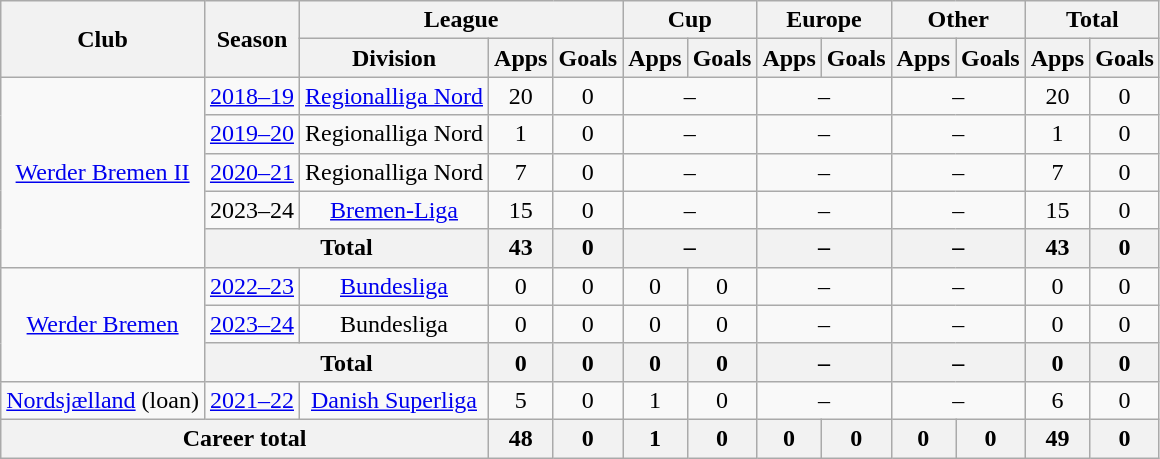<table class="wikitable" style="text-align:center">
<tr>
<th rowspan="2">Club</th>
<th rowspan="2">Season</th>
<th colspan="3">League</th>
<th colspan="2">Cup</th>
<th colspan="2">Europe</th>
<th colspan="2">Other</th>
<th colspan="2">Total</th>
</tr>
<tr>
<th>Division</th>
<th>Apps</th>
<th>Goals</th>
<th>Apps</th>
<th>Goals</th>
<th>Apps</th>
<th>Goals</th>
<th>Apps</th>
<th>Goals</th>
<th>Apps</th>
<th>Goals</th>
</tr>
<tr>
<td rowspan="5"><a href='#'>Werder Bremen II</a></td>
<td><a href='#'>2018–19</a></td>
<td><a href='#'>Regionalliga Nord</a></td>
<td>20</td>
<td>0</td>
<td colspan="2">–</td>
<td colspan="2">–</td>
<td colspan="2">–</td>
<td>20</td>
<td>0</td>
</tr>
<tr>
<td><a href='#'>2019–20</a></td>
<td>Regionalliga Nord</td>
<td>1</td>
<td>0</td>
<td colspan="2">–</td>
<td colspan="2">–</td>
<td colspan="2">–</td>
<td>1</td>
<td>0</td>
</tr>
<tr>
<td><a href='#'>2020–21</a></td>
<td>Regionalliga Nord</td>
<td>7</td>
<td>0</td>
<td colspan="2">–</td>
<td colspan="2">–</td>
<td colspan="2">–</td>
<td>7</td>
<td>0</td>
</tr>
<tr>
<td>2023–24</td>
<td><a href='#'>Bremen-Liga</a></td>
<td>15</td>
<td>0</td>
<td colspan="2">–</td>
<td colspan="2">–</td>
<td colspan="2">–</td>
<td>15</td>
<td>0</td>
</tr>
<tr>
<th colspan="2">Total</th>
<th>43</th>
<th>0</th>
<th colspan="2">–</th>
<th colspan="2">–</th>
<th colspan="2">–</th>
<th>43</th>
<th>0</th>
</tr>
<tr>
<td rowspan="3"><a href='#'>Werder Bremen</a></td>
<td><a href='#'>2022–23</a></td>
<td><a href='#'>Bundesliga</a></td>
<td>0</td>
<td>0</td>
<td>0</td>
<td>0</td>
<td colspan="2">–</td>
<td colspan="2">–</td>
<td>0</td>
<td>0</td>
</tr>
<tr>
<td><a href='#'>2023–24</a></td>
<td>Bundesliga</td>
<td>0</td>
<td>0</td>
<td>0</td>
<td>0</td>
<td colspan="2">–</td>
<td colspan="2">–</td>
<td>0</td>
<td>0</td>
</tr>
<tr>
<th colspan="2">Total</th>
<th>0</th>
<th>0</th>
<th>0</th>
<th>0</th>
<th colspan="2">–</th>
<th colspan="2">–</th>
<th>0</th>
<th>0</th>
</tr>
<tr>
<td><a href='#'>Nordsjælland</a> (loan)</td>
<td><a href='#'>2021–22</a></td>
<td><a href='#'>Danish Superliga</a></td>
<td>5</td>
<td>0</td>
<td>1</td>
<td>0</td>
<td colspan="2">–</td>
<td colspan="2">–</td>
<td>6</td>
<td>0</td>
</tr>
<tr>
<th colspan="3">Career total</th>
<th>48</th>
<th>0</th>
<th>1</th>
<th>0</th>
<th>0</th>
<th>0</th>
<th>0</th>
<th>0</th>
<th>49</th>
<th>0</th>
</tr>
</table>
